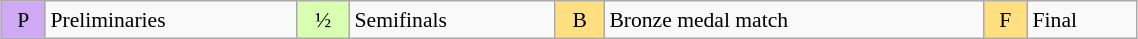<table class="wikitable" style="margin:0.5em auto; font-size:90%; line-height:1.25em;" width=60%;>
<tr>
<td style="background-color:#D0A9F5;text-align:center;">P</td>
<td>Preliminaries</td>
<td style="background-color:#D9FFB2;text-align:center;">½</td>
<td>Semifinals</td>
<td style="background-color:#FFDF80;text-align:center;">B</td>
<td>Bronze medal match</td>
<td style="background-color:#FFDF80;text-align:center;">F</td>
<td>Final</td>
</tr>
</table>
